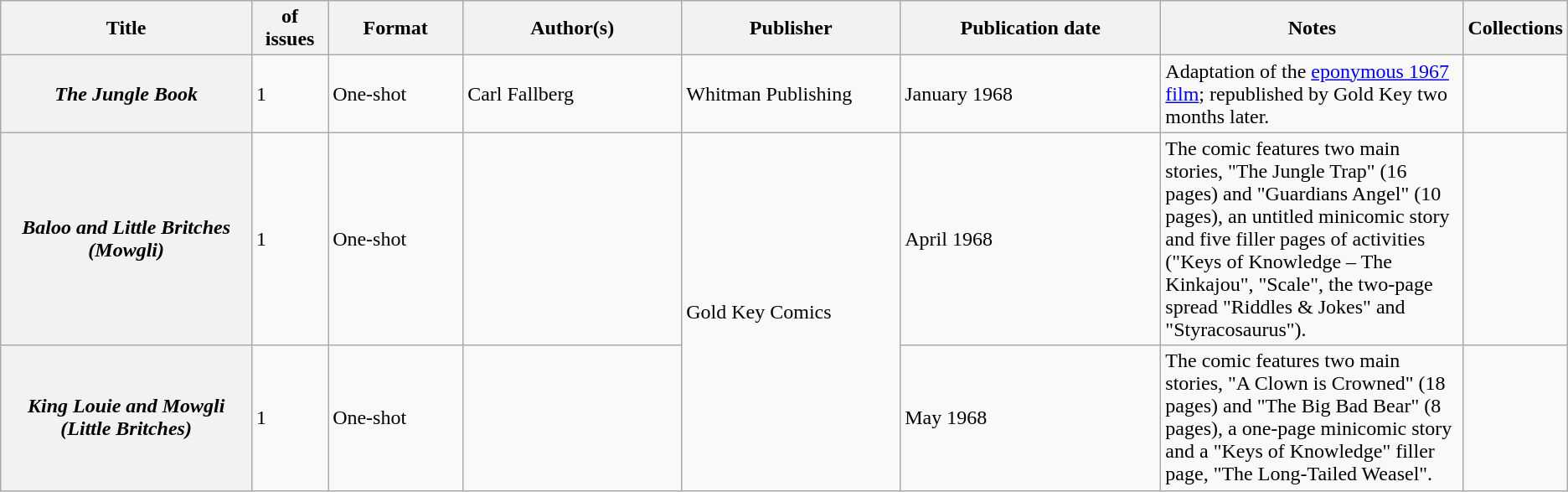<table class="wikitable">
<tr>
<th>Title</th>
<th style="width:40pt"> of issues</th>
<th style="width:75pt">Format</th>
<th style="width:125pt">Author(s)</th>
<th style="width:125pt">Publisher</th>
<th style="width:150pt">Publication date</th>
<th style="width:175pt">Notes</th>
<th>Collections</th>
</tr>
<tr>
<th><em>The Jungle Book</em></th>
<td>1</td>
<td>One-shot</td>
<td>Carl Fallberg</td>
<td>Whitman Publishing</td>
<td>January 1968</td>
<td>Adaptation of the <a href='#'>eponymous 1967 film</a>; republished by Gold Key two months later.</td>
<td></td>
</tr>
<tr>
<th><em>Baloo and Little Britches (Mowgli)</em></th>
<td>1</td>
<td>One-shot</td>
<td></td>
<td rowspan="2">Gold Key Comics</td>
<td>April 1968</td>
<td>The comic features two main stories, "The Jungle Trap" (16 pages) and "Guardians Angel" (10 pages), an untitled minicomic story and five filler pages of activities ("Keys of Knowledge – The Kinkajou", "Scale", the two-page spread "Riddles & Jokes" and "Styracosaurus").</td>
<td></td>
</tr>
<tr>
<th><em>King Louie and Mowgli (Little Britches)</em></th>
<td>1</td>
<td>One-shot</td>
<td></td>
<td>May 1968</td>
<td>The comic features two main stories, "A Clown is Crowned"  (18 pages) and "The Big Bad Bear" (8 pages), a one-page minicomic story and a "Keys of Knowledge" filler page, "The Long-Tailed Weasel".</td>
<td></td>
</tr>
</table>
